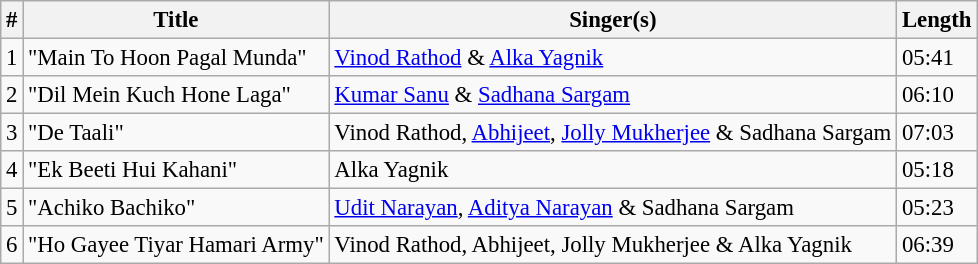<table class="wikitable sortable" style="font-size:95%;">
<tr>
<th>#</th>
<th>Title</th>
<th>Singer(s)</th>
<th>Length</th>
</tr>
<tr>
<td>1</td>
<td>"Main To Hoon Pagal Munda"</td>
<td><a href='#'>Vinod Rathod</a> & <a href='#'>Alka Yagnik</a></td>
<td>05:41</td>
</tr>
<tr>
<td>2</td>
<td>"Dil Mein Kuch Hone Laga"</td>
<td><a href='#'>Kumar Sanu</a> & <a href='#'>Sadhana Sargam</a></td>
<td>06:10</td>
</tr>
<tr>
<td>3</td>
<td>"De Taali"</td>
<td>Vinod Rathod, <a href='#'>Abhijeet</a>, <a href='#'>Jolly Mukherjee</a> & Sadhana Sargam</td>
<td>07:03</td>
</tr>
<tr>
<td>4</td>
<td>"Ek Beeti Hui Kahani"</td>
<td>Alka Yagnik</td>
<td>05:18</td>
</tr>
<tr>
<td>5</td>
<td>"Achiko Bachiko"</td>
<td><a href='#'>Udit Narayan</a>, <a href='#'>Aditya Narayan</a> & Sadhana Sargam</td>
<td>05:23</td>
</tr>
<tr>
<td>6</td>
<td>"Ho Gayee Tiyar Hamari Army"</td>
<td>Vinod Rathod, Abhijeet, Jolly Mukherjee & Alka Yagnik</td>
<td>06:39</td>
</tr>
</table>
